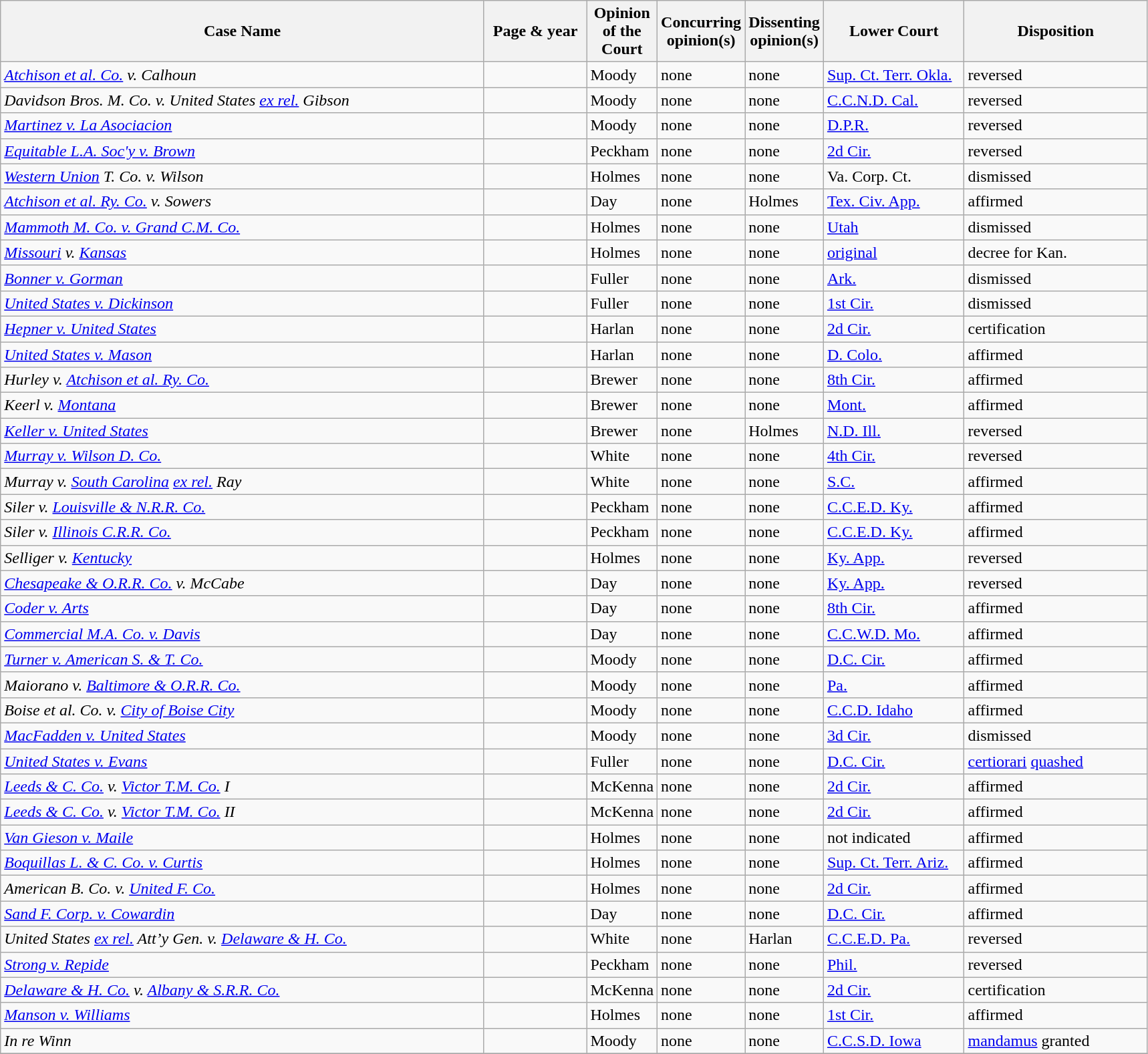<table class="wikitable sortable">
<tr>
<th scope="col" style="width: 475px;">Case Name</th>
<th scope="col" style="width: 95px;">Page & year</th>
<th scope="col" style="width: 10px;">Opinion of the Court</th>
<th scope="col" style="width: 10px;">Concurring opinion(s)</th>
<th scope="col" style="width: 10px;">Dissenting opinion(s)</th>
<th scope="col" style="width: 133px;">Lower Court</th>
<th scope="col" style="width: 175px;">Disposition</th>
</tr>
<tr>
<td><em><a href='#'>Atchison et al. Co.</a> v. Calhoun</em></td>
<td align="right"></td>
<td>Moody</td>
<td>none</td>
<td>none</td>
<td><a href='#'>Sup. Ct. Terr. Okla.</a></td>
<td>reversed</td>
</tr>
<tr>
<td><em>Davidson Bros. M. Co. v. United States <a href='#'>ex rel.</a> Gibson</em></td>
<td align="right"></td>
<td>Moody</td>
<td>none</td>
<td>none</td>
<td><a href='#'>C.C.N.D. Cal.</a></td>
<td>reversed</td>
</tr>
<tr>
<td><em><a href='#'>Martinez v. La Asociacion</a></em></td>
<td align="right"></td>
<td>Moody</td>
<td>none</td>
<td>none</td>
<td><a href='#'>D.P.R.</a></td>
<td>reversed</td>
</tr>
<tr>
<td><em><a href='#'>Equitable L.A. Soc'y v. Brown</a></em></td>
<td align="right"></td>
<td>Peckham</td>
<td>none</td>
<td>none</td>
<td><a href='#'>2d Cir.</a></td>
<td>reversed</td>
</tr>
<tr>
<td><em><a href='#'>Western Union</a> T. Co. v. Wilson</em></td>
<td align="right"></td>
<td>Holmes</td>
<td>none</td>
<td>none</td>
<td>Va. Corp. Ct.</td>
<td>dismissed</td>
</tr>
<tr>
<td><em><a href='#'>Atchison et al. Ry. Co.</a> v. Sowers</em></td>
<td align="right"></td>
<td>Day</td>
<td>none</td>
<td>Holmes</td>
<td><a href='#'>Tex. Civ. App.</a></td>
<td>affirmed</td>
</tr>
<tr>
<td><em><a href='#'>Mammoth M. Co. v. Grand C.M. Co.</a></em></td>
<td align="right"></td>
<td>Holmes</td>
<td>none</td>
<td>none</td>
<td><a href='#'>Utah</a></td>
<td>dismissed</td>
</tr>
<tr>
<td><em><a href='#'>Missouri</a> v. <a href='#'>Kansas</a></em></td>
<td align="right"></td>
<td>Holmes</td>
<td>none</td>
<td>none</td>
<td><a href='#'>original</a></td>
<td>decree for Kan.</td>
</tr>
<tr>
<td><em><a href='#'>Bonner v. Gorman</a></em></td>
<td align="right"></td>
<td>Fuller</td>
<td>none</td>
<td>none</td>
<td><a href='#'>Ark.</a></td>
<td>dismissed</td>
</tr>
<tr>
<td><em><a href='#'>United States v. Dickinson</a></em></td>
<td align="right"></td>
<td>Fuller</td>
<td>none</td>
<td>none</td>
<td><a href='#'>1st Cir.</a></td>
<td>dismissed</td>
</tr>
<tr>
<td><em><a href='#'>Hepner v. United States</a></em></td>
<td align="right"></td>
<td>Harlan</td>
<td>none</td>
<td>none</td>
<td><a href='#'>2d Cir.</a></td>
<td>certification</td>
</tr>
<tr>
<td><em><a href='#'>United States v. Mason</a></em></td>
<td align="right"></td>
<td>Harlan</td>
<td>none</td>
<td>none</td>
<td><a href='#'>D. Colo.</a></td>
<td>affirmed</td>
</tr>
<tr>
<td><em>Hurley v. <a href='#'>Atchison et al. Ry. Co.</a></em></td>
<td align="right"></td>
<td>Brewer</td>
<td>none</td>
<td>none</td>
<td><a href='#'>8th Cir.</a></td>
<td>affirmed</td>
</tr>
<tr>
<td><em>Keerl v. <a href='#'>Montana</a></em></td>
<td align="right"></td>
<td>Brewer</td>
<td>none</td>
<td>none</td>
<td><a href='#'>Mont.</a></td>
<td>affirmed</td>
</tr>
<tr>
<td><em><a href='#'>Keller v. United States</a></em></td>
<td align="right"></td>
<td>Brewer</td>
<td>none</td>
<td>Holmes</td>
<td><a href='#'>N.D. Ill.</a></td>
<td>reversed</td>
</tr>
<tr>
<td><em><a href='#'>Murray v. Wilson D. Co.</a></em></td>
<td align="right"></td>
<td>White</td>
<td>none</td>
<td>none</td>
<td><a href='#'>4th Cir.</a></td>
<td>reversed</td>
</tr>
<tr>
<td><em>Murray v. <a href='#'>South Carolina</a> <a href='#'>ex rel.</a> Ray</em></td>
<td align="right"></td>
<td>White</td>
<td>none</td>
<td>none</td>
<td><a href='#'>S.C.</a></td>
<td>affirmed</td>
</tr>
<tr>
<td><em>Siler v. <a href='#'>Louisville & N.R.R. Co.</a></em></td>
<td align="right"></td>
<td>Peckham</td>
<td>none</td>
<td>none</td>
<td><a href='#'>C.C.E.D. Ky.</a></td>
<td>affirmed</td>
</tr>
<tr>
<td><em>Siler v. <a href='#'>Illinois C.R.R. Co.</a></em></td>
<td align="right"></td>
<td>Peckham</td>
<td>none</td>
<td>none</td>
<td><a href='#'>C.C.E.D. Ky.</a></td>
<td>affirmed</td>
</tr>
<tr>
<td><em>Selliger v. <a href='#'>Kentucky</a></em></td>
<td align="right"></td>
<td>Holmes</td>
<td>none</td>
<td>none</td>
<td><a href='#'>Ky. App.</a></td>
<td>reversed</td>
</tr>
<tr>
<td><em><a href='#'>Chesapeake & O.R.R. Co.</a> v. McCabe</em></td>
<td align="right"></td>
<td>Day</td>
<td>none</td>
<td>none</td>
<td><a href='#'>Ky. App.</a></td>
<td>reversed</td>
</tr>
<tr>
<td><em><a href='#'>Coder v. Arts</a></em></td>
<td align="right"></td>
<td>Day</td>
<td>none</td>
<td>none</td>
<td><a href='#'>8th Cir.</a></td>
<td>affirmed</td>
</tr>
<tr>
<td><em><a href='#'>Commercial M.A. Co. v. Davis</a></em></td>
<td align="right"></td>
<td>Day</td>
<td>none</td>
<td>none</td>
<td><a href='#'>C.C.W.D. Mo.</a></td>
<td>affirmed</td>
</tr>
<tr>
<td><em><a href='#'>Turner v. American S. & T. Co.</a></em></td>
<td align="right"></td>
<td>Moody</td>
<td>none</td>
<td>none</td>
<td><a href='#'>D.C. Cir.</a></td>
<td>affirmed</td>
</tr>
<tr>
<td><em>Maiorano v. <a href='#'>Baltimore & O.R.R. Co.</a></em></td>
<td align="right"></td>
<td>Moody</td>
<td>none</td>
<td>none</td>
<td><a href='#'>Pa.</a></td>
<td>affirmed</td>
</tr>
<tr>
<td><em>Boise et al. Co. v. <a href='#'>City of Boise City</a></em></td>
<td align="right"></td>
<td>Moody</td>
<td>none</td>
<td>none</td>
<td><a href='#'>C.C.D. Idaho</a></td>
<td>affirmed</td>
</tr>
<tr>
<td><em><a href='#'>MacFadden v. United States</a></em></td>
<td align="right"></td>
<td>Moody</td>
<td>none</td>
<td>none</td>
<td><a href='#'>3d Cir.</a></td>
<td>dismissed</td>
</tr>
<tr>
<td><em><a href='#'>United States v. Evans</a></em></td>
<td align="right"></td>
<td>Fuller</td>
<td>none</td>
<td>none</td>
<td><a href='#'>D.C. Cir.</a></td>
<td><a href='#'>certiorari</a> <a href='#'>quashed</a></td>
</tr>
<tr>
<td><em><a href='#'>Leeds & C. Co.</a> v. <a href='#'>Victor T.M. Co.</a> I</em></td>
<td align="right"></td>
<td>McKenna</td>
<td>none</td>
<td>none</td>
<td><a href='#'>2d Cir.</a></td>
<td>affirmed</td>
</tr>
<tr>
<td><em><a href='#'>Leeds & C. Co.</a> v. <a href='#'>Victor T.M. Co.</a> II</em></td>
<td align="right"></td>
<td>McKenna</td>
<td>none</td>
<td>none</td>
<td><a href='#'>2d Cir.</a></td>
<td>affirmed</td>
</tr>
<tr>
<td><em><a href='#'>Van Gieson v. Maile</a></em></td>
<td align="right"></td>
<td>Holmes</td>
<td>none</td>
<td>none</td>
<td>not indicated</td>
<td>affirmed</td>
</tr>
<tr>
<td><em><a href='#'>Boquillas L. & C. Co. v. Curtis</a></em></td>
<td align="right"></td>
<td>Holmes</td>
<td>none</td>
<td>none</td>
<td><a href='#'>Sup. Ct. Terr. Ariz.</a></td>
<td>affirmed</td>
</tr>
<tr>
<td><em>American B. Co. v. <a href='#'>United F. Co.</a></em></td>
<td align="right"></td>
<td>Holmes</td>
<td>none</td>
<td>none</td>
<td><a href='#'>2d Cir.</a></td>
<td>affirmed</td>
</tr>
<tr>
<td><em><a href='#'>Sand F. Corp. v. Cowardin</a></em></td>
<td align="right"></td>
<td>Day</td>
<td>none</td>
<td>none</td>
<td><a href='#'>D.C. Cir.</a></td>
<td>affirmed</td>
</tr>
<tr>
<td><em>United States <a href='#'>ex rel.</a> Att’y Gen. v. <a href='#'>Delaware & H. Co.</a></em></td>
<td align="right"></td>
<td>White</td>
<td>none</td>
<td>Harlan</td>
<td><a href='#'>C.C.E.D. Pa.</a></td>
<td>reversed</td>
</tr>
<tr>
<td><em><a href='#'>Strong v. Repide</a></em></td>
<td align="right"></td>
<td>Peckham</td>
<td>none</td>
<td>none</td>
<td><a href='#'>Phil.</a></td>
<td>reversed</td>
</tr>
<tr>
<td><em><a href='#'>Delaware & H. Co.</a> v. <a href='#'>Albany & S.R.R. Co.</a></em></td>
<td align="right"></td>
<td>McKenna</td>
<td>none</td>
<td>none</td>
<td><a href='#'>2d Cir.</a></td>
<td>certification</td>
</tr>
<tr>
<td><em><a href='#'>Manson v. Williams</a></em></td>
<td align="right"></td>
<td>Holmes</td>
<td>none</td>
<td>none</td>
<td><a href='#'>1st Cir.</a></td>
<td>affirmed</td>
</tr>
<tr>
<td><em>In re Winn</em></td>
<td align="right"></td>
<td>Moody</td>
<td>none</td>
<td>none</td>
<td><a href='#'>C.C.S.D. Iowa</a></td>
<td><a href='#'>mandamus</a> granted</td>
</tr>
<tr>
</tr>
</table>
